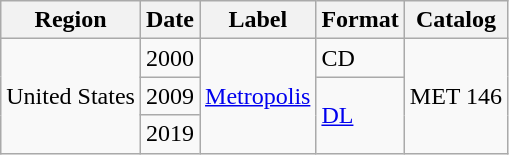<table class="wikitable">
<tr>
<th>Region</th>
<th>Date</th>
<th>Label</th>
<th>Format</th>
<th>Catalog</th>
</tr>
<tr>
<td rowspan="3">United States</td>
<td>2000</td>
<td rowspan="3"><a href='#'>Metropolis</a></td>
<td>CD</td>
<td rowspan="3">MET 146</td>
</tr>
<tr>
<td>2009</td>
<td rowspan="2"><a href='#'>DL</a></td>
</tr>
<tr>
<td>2019</td>
</tr>
</table>
